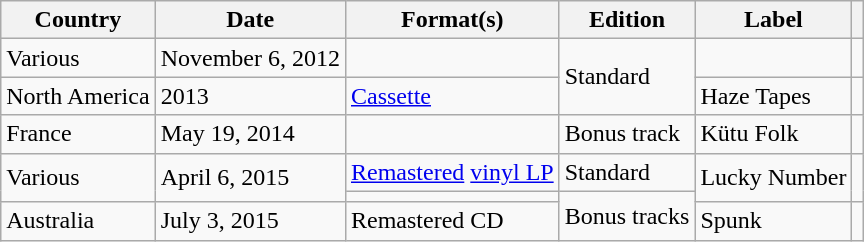<table class="wikitable">
<tr>
<th>Country</th>
<th>Date</th>
<th>Format(s)</th>
<th>Edition</th>
<th>Label</th>
<th></th>
</tr>
<tr>
<td>Various</td>
<td>November 6, 2012</td>
<td></td>
<td rowspan="2">Standard</td>
<td></td>
<td></td>
</tr>
<tr>
<td>North America</td>
<td>2013</td>
<td><a href='#'>Cassette</a></td>
<td>Haze Tapes</td>
<td></td>
</tr>
<tr>
<td>France</td>
<td>May 19, 2014</td>
<td></td>
<td>Bonus track</td>
<td>Kütu Folk</td>
<td></td>
</tr>
<tr>
<td rowspan="2">Various</td>
<td rowspan="2">April 6, 2015</td>
<td><a href='#'>Remastered</a> <a href='#'>vinyl LP</a></td>
<td>Standard</td>
<td rowspan="2">Lucky Number</td>
<td rowspan="2"></td>
</tr>
<tr>
<td></td>
<td rowspan="2">Bonus tracks</td>
</tr>
<tr>
<td>Australia</td>
<td>July 3, 2015</td>
<td>Remastered CD</td>
<td>Spunk</td>
<td></td>
</tr>
</table>
